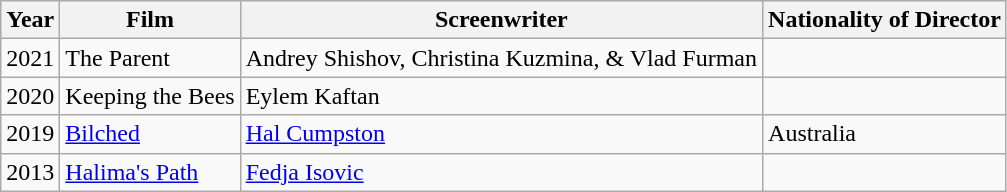<table class="wikitable">
<tr>
<th>Year</th>
<th>Film</th>
<th>Screenwriter</th>
<th>Nationality of Director</th>
</tr>
<tr>
<td>2021</td>
<td>The Parent</td>
<td>Andrey Shishov, Christina Kuzmina, & Vlad Furman</td>
<td></td>
</tr>
<tr>
<td>2020</td>
<td>Keeping the Bees</td>
<td>Eylem Kaftan</td>
<td></td>
</tr>
<tr>
<td>2019</td>
<td><a href='#'>Bilched</a></td>
<td><a href='#'>Hal Cumpston</a></td>
<td> Australia</td>
</tr>
<tr>
<td>2013</td>
<td><a href='#'>Halima's Path</a></td>
<td><a href='#'>Fedja Isovic</a></td>
<td></td>
</tr>
</table>
